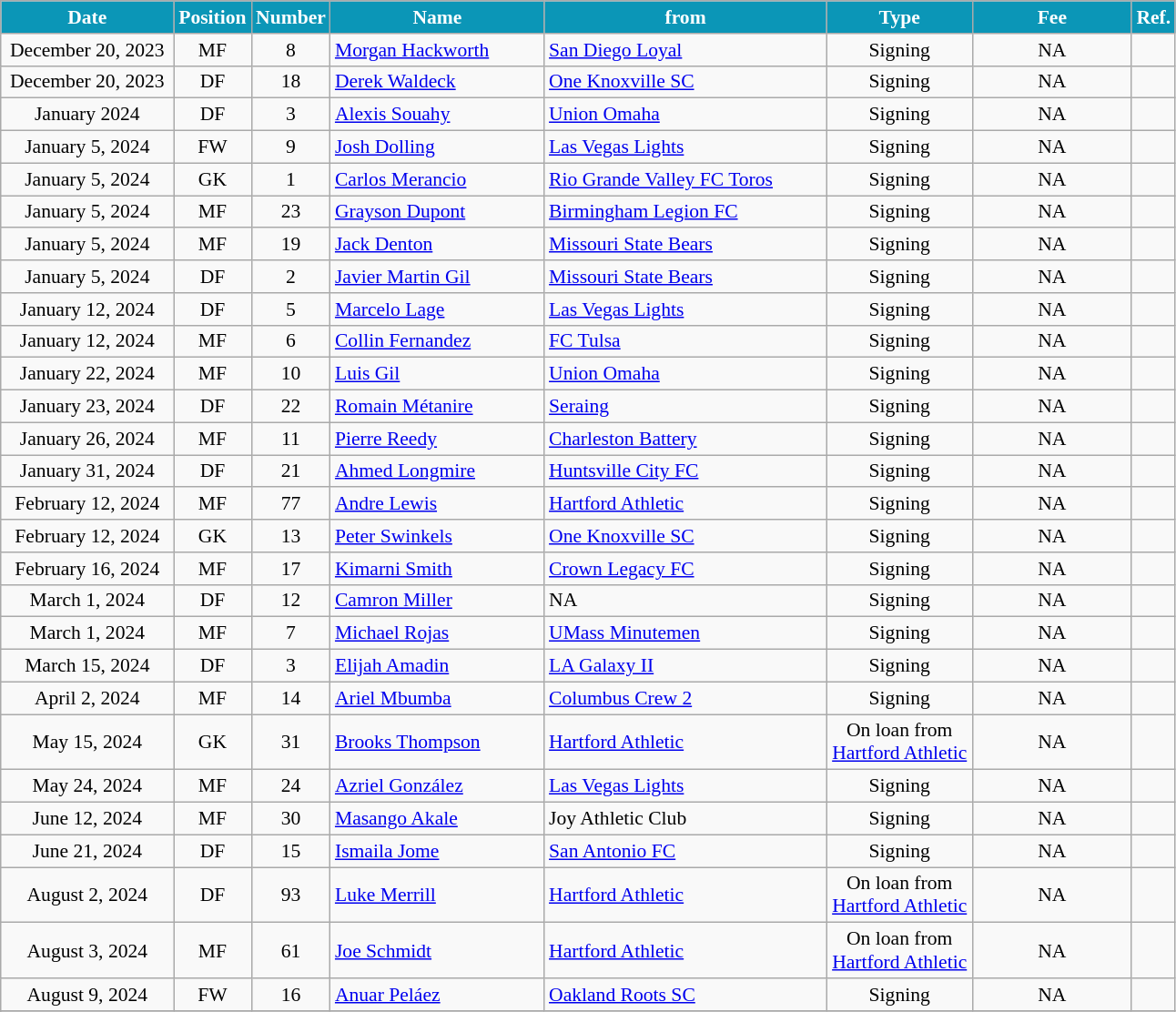<table class="wikitable" style="text-align:center; font-size:90%; ">
<tr>
<th style= "background:#0B96B7; color:#FFFFFF; width:120px;">Date</th>
<th style="background:#0B96B7; color:#FFFFFF; width:50px;">Position</th>
<th style="background:#0B96B7; color:#FFFFFF; width:50px;">Number</th>
<th style="background:#0B96B7; color:#FFFFFF; width:150px;">Name</th>
<th style="background:#0B96B7; color:#FFFFFF; width:200px;">from</th>
<th style="background:#0B96B7; color:#FFFFFF; Width:100px;">Type</th>
<th style="background:#0B96B7; color:#FFFFFF; width:110px;">Fee</th>
<th style="background:#0B96B7; color:#FFFFFF; width:25px;">Ref.</th>
</tr>
<tr>
<td>December 20, 2023</td>
<td>MF</td>
<td>8</td>
<td align="left"> <a href='#'>Morgan Hackworth</a></td>
<td align="left"> <a href='#'>San Diego Loyal</a></td>
<td>Signing</td>
<td>NA</td>
<td></td>
</tr>
<tr>
<td>December 20, 2023</td>
<td>DF</td>
<td>18</td>
<td align="left"> <a href='#'>Derek Waldeck</a></td>
<td align="left"> <a href='#'>One Knoxville SC</a></td>
<td>Signing</td>
<td>NA</td>
<td></td>
</tr>
<tr>
<td>January 2024</td>
<td>DF</td>
<td>3</td>
<td align="left"> <a href='#'>Alexis Souahy</a></td>
<td align="left"> <a href='#'>Union Omaha</a></td>
<td>Signing</td>
<td>NA</td>
<td></td>
</tr>
<tr>
<td>January 5, 2024</td>
<td>FW</td>
<td>9</td>
<td align="left"> <a href='#'>Josh Dolling</a></td>
<td align="left"> <a href='#'>Las Vegas Lights</a></td>
<td>Signing</td>
<td>NA</td>
<td></td>
</tr>
<tr>
<td>January 5, 2024</td>
<td>GK</td>
<td>1</td>
<td align="left"> <a href='#'>Carlos Merancio</a></td>
<td align="left"> <a href='#'>Rio Grande Valley FC Toros</a></td>
<td>Signing</td>
<td>NA</td>
<td></td>
</tr>
<tr>
<td>January 5, 2024</td>
<td>MF</td>
<td>23</td>
<td align="left"> <a href='#'>Grayson Dupont</a></td>
<td align="left"> <a href='#'>Birmingham Legion FC</a></td>
<td>Signing</td>
<td>NA</td>
<td></td>
</tr>
<tr>
<td>January 5, 2024</td>
<td>MF</td>
<td>19</td>
<td align="left"> <a href='#'>Jack Denton</a></td>
<td align="left"> <a href='#'>Missouri State Bears</a></td>
<td>Signing</td>
<td>NA</td>
<td></td>
</tr>
<tr>
<td>January 5, 2024</td>
<td>DF</td>
<td>2</td>
<td align="left"> <a href='#'>Javier Martin Gil</a></td>
<td align="left"> <a href='#'>Missouri State Bears</a></td>
<td>Signing</td>
<td>NA</td>
<td></td>
</tr>
<tr>
<td>January 12, 2024</td>
<td>DF</td>
<td>5</td>
<td align="left"> <a href='#'>Marcelo Lage</a></td>
<td align="left"> <a href='#'>Las Vegas Lights</a></td>
<td>Signing</td>
<td>NA</td>
<td></td>
</tr>
<tr>
<td>January 12, 2024</td>
<td>MF</td>
<td>6</td>
<td align="left"> <a href='#'>Collin Fernandez</a></td>
<td align="left"> <a href='#'>FC Tulsa</a></td>
<td>Signing</td>
<td>NA</td>
<td></td>
</tr>
<tr>
<td>January 22, 2024</td>
<td>MF</td>
<td>10</td>
<td align="left"> <a href='#'>Luis Gil</a></td>
<td align="left"> <a href='#'>Union Omaha</a></td>
<td>Signing</td>
<td>NA</td>
<td></td>
</tr>
<tr>
<td>January 23, 2024</td>
<td>DF</td>
<td>22</td>
<td align="left"> <a href='#'>Romain Métanire</a></td>
<td align="left"> <a href='#'>Seraing</a></td>
<td>Signing</td>
<td>NA</td>
<td></td>
</tr>
<tr>
<td>January 26, 2024</td>
<td>MF</td>
<td>11</td>
<td align="left"> <a href='#'>Pierre Reedy</a></td>
<td align="left"> <a href='#'>Charleston Battery</a></td>
<td>Signing</td>
<td>NA</td>
<td></td>
</tr>
<tr>
<td>January 31, 2024</td>
<td>DF</td>
<td>21</td>
<td align="left"> <a href='#'>Ahmed Longmire</a></td>
<td align="left"> <a href='#'>Huntsville City FC</a></td>
<td>Signing</td>
<td>NA</td>
<td></td>
</tr>
<tr>
<td>February 12, 2024</td>
<td>MF</td>
<td>77</td>
<td align="left"> <a href='#'>Andre Lewis</a></td>
<td align="left"> <a href='#'>Hartford Athletic</a></td>
<td>Signing</td>
<td>NA</td>
<td></td>
</tr>
<tr>
<td>February 12, 2024</td>
<td>GK</td>
<td>13</td>
<td align="left"> <a href='#'>Peter Swinkels</a></td>
<td align="left"> <a href='#'>One Knoxville SC</a></td>
<td>Signing</td>
<td>NA</td>
<td></td>
</tr>
<tr>
<td>February 16, 2024</td>
<td>MF</td>
<td>17</td>
<td align="left"> <a href='#'>Kimarni Smith</a></td>
<td align="left"> <a href='#'>Crown Legacy FC</a></td>
<td>Signing</td>
<td>NA</td>
<td></td>
</tr>
<tr>
<td>March 1, 2024</td>
<td>DF</td>
<td>12</td>
<td align="left"> <a href='#'>Camron Miller</a></td>
<td align="left">NA</td>
<td>Signing</td>
<td>NA</td>
<td></td>
</tr>
<tr>
<td>March 1, 2024</td>
<td>MF</td>
<td>7</td>
<td align="left"> <a href='#'>Michael Rojas</a></td>
<td align="left"> <a href='#'>UMass Minutemen</a></td>
<td>Signing</td>
<td>NA</td>
<td></td>
</tr>
<tr>
<td>March 15, 2024</td>
<td>DF</td>
<td>3</td>
<td align="left"> <a href='#'>Elijah Amadin</a></td>
<td align="left"> <a href='#'>LA Galaxy II</a></td>
<td>Signing</td>
<td>NA</td>
<td></td>
</tr>
<tr>
<td>April 2, 2024</td>
<td>MF</td>
<td>14</td>
<td align="left"> <a href='#'>Ariel Mbumba</a></td>
<td align="left"> <a href='#'>Columbus Crew 2</a></td>
<td>Signing</td>
<td>NA</td>
<td></td>
</tr>
<tr>
<td>May 15, 2024</td>
<td>GK</td>
<td>31</td>
<td align="left"> <a href='#'>Brooks Thompson</a></td>
<td align="left"> <a href='#'>Hartford Athletic</a></td>
<td>On loan from <a href='#'>Hartford Athletic</a></td>
<td>NA</td>
<td></td>
</tr>
<tr>
<td>May 24, 2024</td>
<td>MF</td>
<td>24</td>
<td align="left"> <a href='#'>Azriel González</a></td>
<td align="left"> <a href='#'>Las Vegas Lights</a></td>
<td>Signing</td>
<td>NA</td>
<td></td>
</tr>
<tr>
<td>June 12, 2024</td>
<td>MF</td>
<td>30</td>
<td align="left"> <a href='#'>Masango Akale</a></td>
<td align="left"> Joy Athletic Club</td>
<td>Signing</td>
<td>NA</td>
<td></td>
</tr>
<tr>
<td>June 21, 2024</td>
<td>DF</td>
<td>15</td>
<td align="left"> <a href='#'>Ismaila Jome</a></td>
<td align="left"> <a href='#'>San Antonio FC</a></td>
<td>Signing</td>
<td>NA</td>
<td></td>
</tr>
<tr>
<td>August 2, 2024</td>
<td>DF</td>
<td>93</td>
<td align="left"> <a href='#'>Luke Merrill</a></td>
<td align="left"> <a href='#'>Hartford Athletic</a></td>
<td>On loan from <a href='#'>Hartford Athletic</a></td>
<td>NA</td>
<td></td>
</tr>
<tr>
<td>August 3, 2024</td>
<td>MF</td>
<td>61</td>
<td align="left"> <a href='#'> Joe Schmidt</a></td>
<td align="left"> <a href='#'>Hartford Athletic</a></td>
<td>On loan from <a href='#'>Hartford Athletic</a></td>
<td>NA</td>
<td></td>
</tr>
<tr>
<td>August 9, 2024</td>
<td>FW</td>
<td>16</td>
<td align="left"> <a href='#'>Anuar Peláez</a></td>
<td align="left"> <a href='#'>Oakland Roots SC</a></td>
<td>Signing</td>
<td>NA</td>
<td></td>
</tr>
<tr>
</tr>
<tr>
</tr>
</table>
